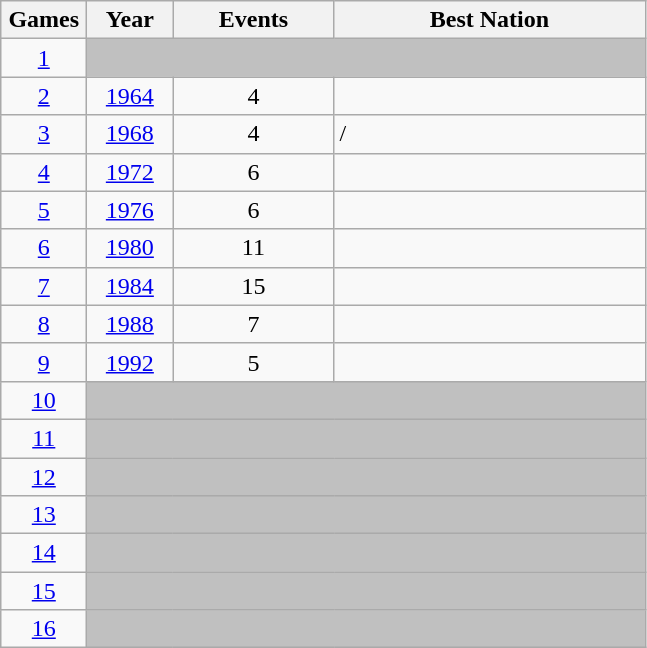<table class=wikitable>
<tr>
<th width=50>Games</th>
<th width=50>Year</th>
<th width=100>Events</th>
<th width=200>Best Nation</th>
</tr>
<tr>
<td align=center><a href='#'>1</a></td>
<td colspan=4 bgcolor=silver></td>
</tr>
<tr>
<td align=center><a href='#'>2</a></td>
<td align=center><a href='#'>1964</a></td>
<td align=center>4</td>
<td></td>
</tr>
<tr>
<td align=center><a href='#'>3</a></td>
<td align=center><a href='#'>1968</a></td>
<td align=center>4</td>
<td> / </td>
</tr>
<tr>
<td align=center><a href='#'>4</a></td>
<td align=center><a href='#'>1972</a></td>
<td align=center>6</td>
<td></td>
</tr>
<tr>
<td align=center><a href='#'>5</a></td>
<td align=center><a href='#'>1976</a></td>
<td align=center>6</td>
<td></td>
</tr>
<tr>
<td align=center><a href='#'>6</a></td>
<td align=center><a href='#'>1980</a></td>
<td align=center>11</td>
<td></td>
</tr>
<tr>
<td align=center><a href='#'>7</a></td>
<td align=center><a href='#'>1984</a></td>
<td align=center>15</td>
<td></td>
</tr>
<tr>
<td align=center><a href='#'>8</a></td>
<td align=center><a href='#'>1988</a></td>
<td align=center>7</td>
<td></td>
</tr>
<tr>
<td align=center><a href='#'>9</a></td>
<td align=center><a href='#'>1992</a></td>
<td align=center>5</td>
<td></td>
</tr>
<tr>
<td align=center><a href='#'>10</a></td>
<td colspan=4 bgcolor=silver></td>
</tr>
<tr>
<td align=center><a href='#'>11</a></td>
<td colspan=4 bgcolor=silver></td>
</tr>
<tr>
<td align=center><a href='#'>12</a></td>
<td colspan=4 bgcolor=silver></td>
</tr>
<tr>
<td align=center><a href='#'>13</a></td>
<td colspan=4 bgcolor=silver></td>
</tr>
<tr>
<td align=center><a href='#'>14</a></td>
<td colspan=4 bgcolor=silver></td>
</tr>
<tr>
<td align=center><a href='#'>15</a></td>
<td colspan=4 bgcolor=silver></td>
</tr>
<tr>
<td align=center><a href='#'>16</a></td>
<td colspan=4 bgcolor=silver></td>
</tr>
</table>
